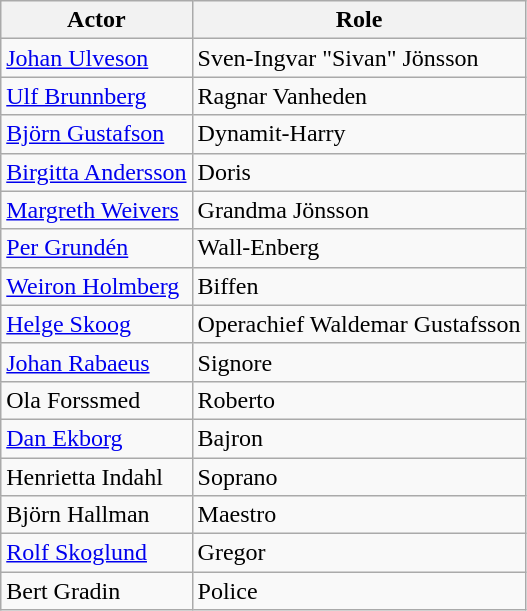<table class="wikitable sortable">
<tr>
<th>Actor</th>
<th>Role</th>
</tr>
<tr>
<td><a href='#'>Johan Ulveson</a></td>
<td>Sven-Ingvar "Sivan" Jönsson</td>
</tr>
<tr>
<td><a href='#'>Ulf Brunnberg</a></td>
<td>Ragnar Vanheden</td>
</tr>
<tr>
<td><a href='#'>Björn Gustafson</a></td>
<td>Dynamit-Harry</td>
</tr>
<tr>
<td><a href='#'>Birgitta Andersson</a></td>
<td>Doris</td>
</tr>
<tr>
<td><a href='#'>Margreth Weivers</a></td>
<td>Grandma Jönsson</td>
</tr>
<tr>
<td><a href='#'>Per Grundén</a></td>
<td>Wall-Enberg</td>
</tr>
<tr>
<td><a href='#'>Weiron Holmberg</a></td>
<td>Biffen</td>
</tr>
<tr>
<td><a href='#'>Helge Skoog</a></td>
<td>Operachief Waldemar Gustafsson</td>
</tr>
<tr>
<td><a href='#'>Johan Rabaeus</a></td>
<td>Signore</td>
</tr>
<tr>
<td>Ola Forssmed</td>
<td>Roberto</td>
</tr>
<tr>
<td><a href='#'>Dan Ekborg</a></td>
<td>Bajron</td>
</tr>
<tr>
<td>Henrietta Indahl</td>
<td>Soprano</td>
</tr>
<tr>
<td>Björn Hallman</td>
<td>Maestro</td>
</tr>
<tr>
<td><a href='#'>Rolf Skoglund</a></td>
<td>Gregor</td>
</tr>
<tr>
<td>Bert Gradin</td>
<td>Police</td>
</tr>
</table>
